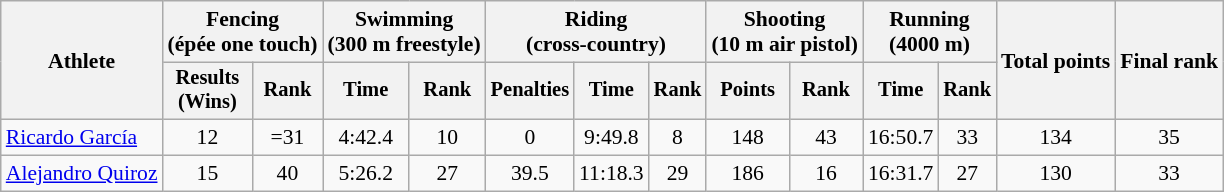<table class="wikitable" style="font-size:90%;">
<tr>
<th rowspan=2>Athlete</th>
<th colspan=2>Fencing<br><span>(épée one touch)</span></th>
<th colspan=2>Swimming<br><span>(300 m freestyle)</span></th>
<th colspan=3>Riding<br><span>(cross-country)</span></th>
<th colspan=2>Shooting<br><span>(10 m air pistol)</span></th>
<th colspan=2>Running<br><span>(4000 m)</span></th>
<th rowspan=2>Total points</th>
<th rowspan=2>Final rank</th>
</tr>
<tr style="font-size:95%">
<th>Results<br>(Wins)</th>
<th>Rank</th>
<th>Time</th>
<th>Rank</th>
<th>Penalties</th>
<th>Time</th>
<th>Rank</th>
<th>Points</th>
<th>Rank</th>
<th>Time</th>
<th>Rank</th>
</tr>
<tr align=center>
<td align=left><a href='#'>Ricardo García</a></td>
<td>12</td>
<td>=31</td>
<td>4:42.4</td>
<td>10</td>
<td>0</td>
<td>9:49.8</td>
<td>8</td>
<td>148</td>
<td>43</td>
<td>16:50.7</td>
<td>33</td>
<td>134</td>
<td>35</td>
</tr>
<tr align=center>
<td align=left><a href='#'>Alejandro Quiroz</a></td>
<td>15</td>
<td>40</td>
<td>5:26.2</td>
<td>27</td>
<td>39.5</td>
<td>11:18.3</td>
<td>29</td>
<td>186</td>
<td>16</td>
<td>16:31.7</td>
<td>27</td>
<td>130</td>
<td>33</td>
</tr>
</table>
